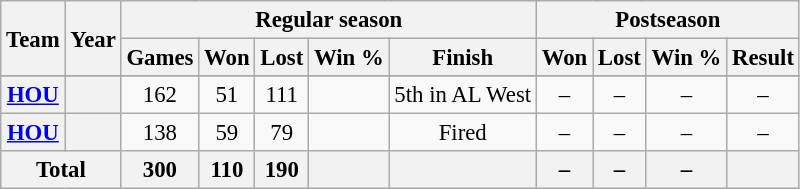<table class="wikitable" style="font-size: 95%; text-align:center;">
<tr>
<th rowspan="2">Team</th>
<th rowspan="2">Year</th>
<th colspan="5">Regular season</th>
<th colspan="4">Postseason</th>
</tr>
<tr>
<th>Games</th>
<th>Won</th>
<th>Lost</th>
<th>Win %</th>
<th>Finish</th>
<th>Won</th>
<th>Lost</th>
<th>Win %</th>
<th>Result</th>
</tr>
<tr>
</tr>
<tr>
<th><a href='#'>HOU</a></th>
<th></th>
<td>162</td>
<td>51</td>
<td>111</td>
<td></td>
<td>5th in AL West</td>
<td>–</td>
<td>–</td>
<td>–</td>
<td>–</td>
</tr>
<tr>
<th><a href='#'>HOU</a></th>
<th></th>
<td>138</td>
<td>59</td>
<td>79</td>
<td></td>
<td>Fired</td>
<td>–</td>
<td>–</td>
<td>–</td>
<td>–</td>
</tr>
<tr>
<th colspan="2">Total</th>
<th>300</th>
<th>110</th>
<th>190</th>
<th></th>
<th></th>
<th>–</th>
<th>–</th>
<th>–</th>
<th></th>
</tr>
</table>
